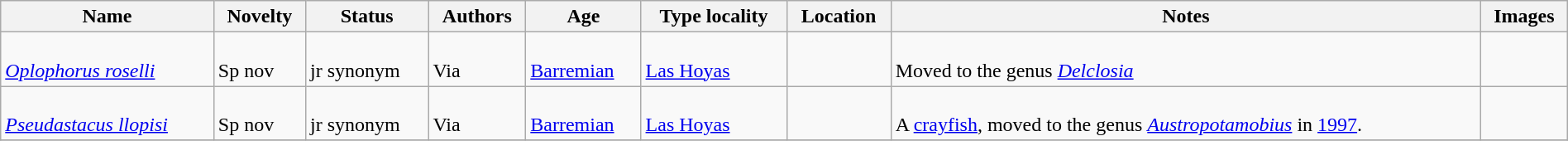<table class="wikitable sortable" align="center" width="100%">
<tr>
<th>Name</th>
<th>Novelty</th>
<th>Status</th>
<th>Authors</th>
<th>Age</th>
<th>Type locality</th>
<th>Location</th>
<th>Notes</th>
<th>Images</th>
</tr>
<tr>
<td><br><em><a href='#'>Oplophorus roselli</a></em></td>
<td><br>Sp nov</td>
<td><br>jr synonym</td>
<td><br>Via</td>
<td><br><a href='#'>Barremian</a></td>
<td><br><a href='#'>Las Hoyas</a></td>
<td><br></td>
<td><br>Moved to the genus <em><a href='#'>Delclosia</a></em></td>
<td></td>
</tr>
<tr>
<td><br><em><a href='#'>Pseudastacus llopisi</a></em></td>
<td><br>Sp nov</td>
<td><br>jr synonym</td>
<td><br>Via</td>
<td><br><a href='#'>Barremian</a></td>
<td><br><a href='#'>Las Hoyas</a></td>
<td><br></td>
<td><br>A <a href='#'>crayfish</a>, moved to the genus <em><a href='#'>Austropotamobius</a></em> in <a href='#'>1997</a>.</td>
<td></td>
</tr>
<tr>
</tr>
</table>
